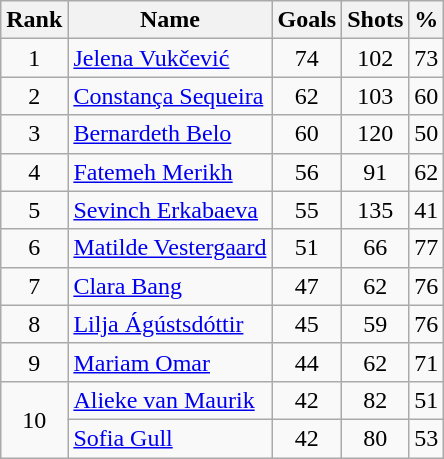<table class="wikitable" style="text-align: center;">
<tr>
<th>Rank</th>
<th>Name</th>
<th>Goals</th>
<th>Shots</th>
<th>%</th>
</tr>
<tr>
<td>1</td>
<td align="left"> <a href='#'>Jelena Vukčević</a></td>
<td>74</td>
<td>102</td>
<td>73</td>
</tr>
<tr>
<td>2</td>
<td align="left"> <a href='#'>Constança Sequeira</a></td>
<td>62</td>
<td>103</td>
<td>60</td>
</tr>
<tr>
<td>3</td>
<td align="left"> <a href='#'>Bernardeth Belo</a></td>
<td>60</td>
<td>120</td>
<td>50</td>
</tr>
<tr>
<td>4</td>
<td align="left"> <a href='#'>Fatemeh Merikh</a></td>
<td>56</td>
<td>91</td>
<td>62</td>
</tr>
<tr>
<td>5</td>
<td align="left"> <a href='#'>Sevinch Erkabaeva</a></td>
<td>55</td>
<td>135</td>
<td>41</td>
</tr>
<tr>
<td>6</td>
<td align="left"> <a href='#'>Matilde Vestergaard</a></td>
<td>51</td>
<td>66</td>
<td>77</td>
</tr>
<tr>
<td>7</td>
<td align="left"> <a href='#'>Clara Bang</a></td>
<td>47</td>
<td>62</td>
<td>76</td>
</tr>
<tr>
<td>8</td>
<td align="left"> <a href='#'>Lilja Ágústsdóttir</a></td>
<td>45</td>
<td>59</td>
<td>76</td>
</tr>
<tr>
<td>9</td>
<td align="left"> <a href='#'>Mariam Omar</a></td>
<td>44</td>
<td>62</td>
<td>71</td>
</tr>
<tr>
<td rowspan="2">10</td>
<td align="left"> <a href='#'>Alieke van Maurik</a></td>
<td>42</td>
<td>82</td>
<td>51</td>
</tr>
<tr>
<td align="left"> <a href='#'>Sofia Gull</a></td>
<td>42</td>
<td>80</td>
<td>53</td>
</tr>
</table>
